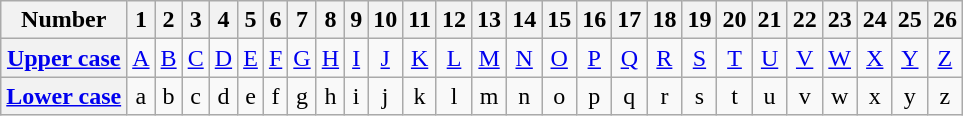<table class="wikitable" style="text-align:center; table-layout:fixed">
<tr>
<th>Number</th>
<th>1</th>
<th>2</th>
<th>3</th>
<th>4</th>
<th>5</th>
<th>6</th>
<th>7</th>
<th>8</th>
<th>9</th>
<th>10</th>
<th>11</th>
<th>12</th>
<th>13</th>
<th>14</th>
<th>15</th>
<th>16</th>
<th>17</th>
<th>18</th>
<th>19</th>
<th>20</th>
<th>21</th>
<th>22</th>
<th>23</th>
<th>24</th>
<th>25</th>
<th>26</th>
</tr>
<tr>
<th><a href='#'>Upper case</a></th>
<td><a href='#'>A</a></td>
<td><a href='#'>B</a></td>
<td><a href='#'>C</a></td>
<td><a href='#'>D</a></td>
<td><a href='#'>E</a></td>
<td><a href='#'>F</a></td>
<td><a href='#'>G</a></td>
<td><a href='#'>H</a></td>
<td><a href='#'>I</a></td>
<td><a href='#'>J</a></td>
<td><a href='#'>K</a></td>
<td><a href='#'>L</a></td>
<td><a href='#'>M</a></td>
<td><a href='#'>N</a></td>
<td><a href='#'>O</a></td>
<td><a href='#'>P</a></td>
<td><a href='#'>Q</a></td>
<td><a href='#'>R</a></td>
<td><a href='#'>S</a></td>
<td><a href='#'>T</a></td>
<td><a href='#'>U</a></td>
<td><a href='#'>V</a></td>
<td><a href='#'>W</a></td>
<td><a href='#'>X</a></td>
<td><a href='#'>Y</a></td>
<td><a href='#'>Z</a></td>
</tr>
<tr>
<th><a href='#'>Lower case</a></th>
<td>a</td>
<td>b</td>
<td>c</td>
<td>d</td>
<td>e</td>
<td>f</td>
<td>g</td>
<td>h</td>
<td>i</td>
<td>j</td>
<td>k</td>
<td>l</td>
<td>m</td>
<td>n</td>
<td>o</td>
<td>p</td>
<td>q</td>
<td>r</td>
<td>s</td>
<td>t</td>
<td>u</td>
<td>v</td>
<td>w</td>
<td>x</td>
<td>y</td>
<td>z</td>
</tr>
</table>
